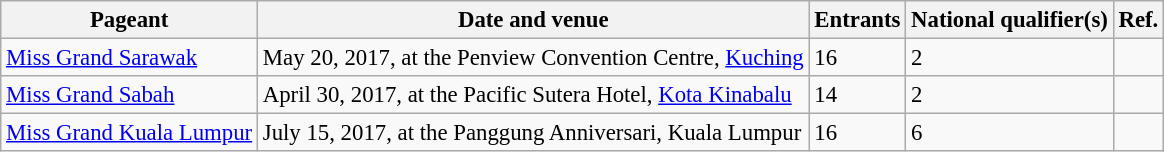<table class="wikitable defaultcenter col2left" style="font-size: 95%">
<tr>
<th>Pageant</th>
<th>Date and venue</th>
<th>Entrants</th>
<th>National qualifier(s)</th>
<th>Ref.</th>
</tr>
<tr>
<td><a href='#'>Miss Grand Sarawak</a></td>
<td>May 20, 2017, at the Penview Convention Centre, <a href='#'>Kuching</a></td>
<td>16</td>
<td>2</td>
<td></td>
</tr>
<tr>
<td><a href='#'>Miss Grand Sabah</a></td>
<td>April 30, 2017, at the Pacific Sutera Hotel, <a href='#'>Kota Kinabalu</a></td>
<td>14</td>
<td>2</td>
<td></td>
</tr>
<tr>
<td><a href='#'>Miss Grand Kuala Lumpur</a></td>
<td>July 15, 2017, at the Panggung Anniversari, Kuala Lumpur</td>
<td>16</td>
<td>6</td>
<td></td>
</tr>
</table>
